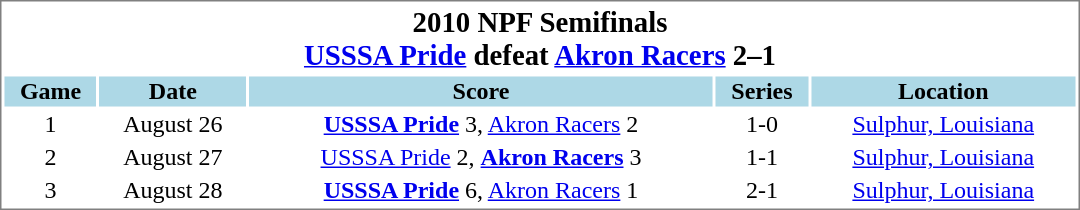<table cellpadding="1"  style="min-width:45em;text-align:center;font-size:100%; border:1px solid gray;">
<tr style="font-size:larger;">
<th colspan=8>2010 NPF Semifinals<br><strong><a href='#'>USSSA Pride</a></strong> defeat <a href='#'>Akron Racers</a> 2–1</th>
</tr>
<tr style="background:lightblue;">
<th>Game</th>
<th>Date</th>
<th>Score</th>
<th>Series<br></th>
<th>Location</th>
</tr>
<tr>
<td>1</td>
<td>August 26</td>
<td><strong><a href='#'>USSSA Pride</a></strong> 3, <a href='#'>Akron Racers</a> 2</td>
<td>1-0</td>
<td><a href='#'>Sulphur, Louisiana</a></td>
</tr>
<tr>
<td>2</td>
<td>August 27</td>
<td><a href='#'>USSSA Pride</a> 2, <strong><a href='#'>Akron Racers</a></strong> 3</td>
<td>1-1</td>
<td><a href='#'>Sulphur, Louisiana</a></td>
</tr>
<tr>
<td>3</td>
<td>August 28</td>
<td><strong><a href='#'>USSSA Pride</a></strong> 6, <a href='#'>Akron Racers</a> 1</td>
<td>2-1</td>
<td><a href='#'>Sulphur, Louisiana</a></td>
</tr>
</table>
